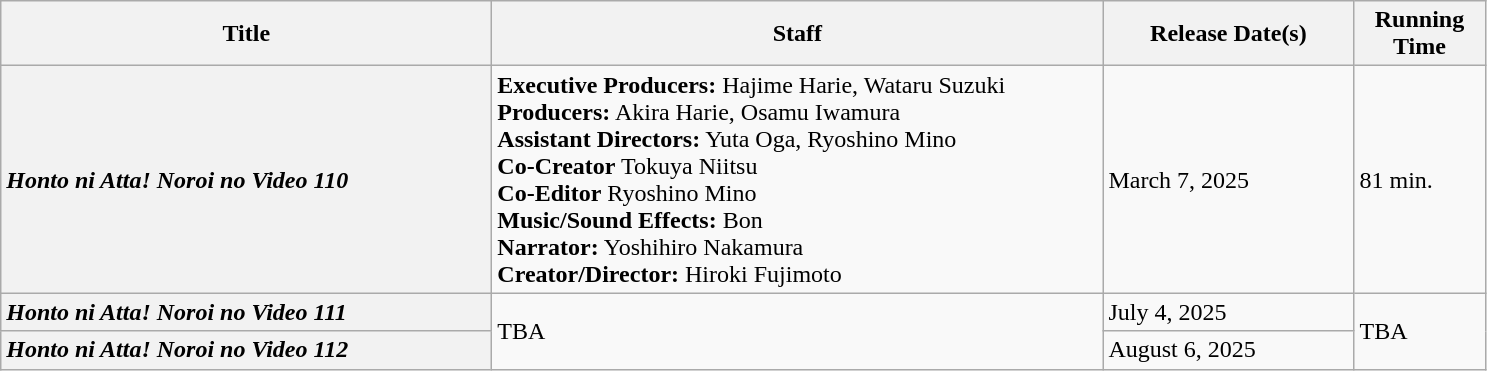<table class="wikitable mw-collapsible mw-collapsed">
<tr>
<th style=width:20.0em>Title</th>
<th style="width:25.0em">Staff</th>
<th style="width:10.0em">Release Date(s)</th>
<th style="width:5.0em">Running Time</th>
</tr>
<tr>
<th style="text-align:left"><em>Honto ni Atta! Noroi no Video 110</em></th>
<td><strong>Executive Producers:</strong> Hajime Harie, Wataru Suzuki<br><strong>Producers:</strong> Akira Harie, Osamu Iwamura<br><strong>Assistant Directors:</strong> Yuta Oga, Ryoshino Mino<br><strong>Co-Creator</strong> Tokuya Niitsu<br><strong>Co-Editor</strong> Ryoshino Mino<br><strong>Music/Sound Effects:</strong> Bon<br><strong>Narrator:</strong> Yoshihiro Nakamura<br><strong>Creator/Director:</strong> Hiroki Fujimoto</td>
<td>March 7, 2025</td>
<td>81 min.</td>
</tr>
<tr>
<th style="text-align:left"><em>Honto ni Atta! Noroi no Video 111</em></th>
<td rowspan="2">TBA</td>
<td>July 4, 2025</td>
<td rowspan="2">TBA</td>
</tr>
<tr>
<th style="text-align:left"><em>Honto ni Atta! Noroi no Video 112</em></th>
<td>August 6, 2025</td>
</tr>
</table>
